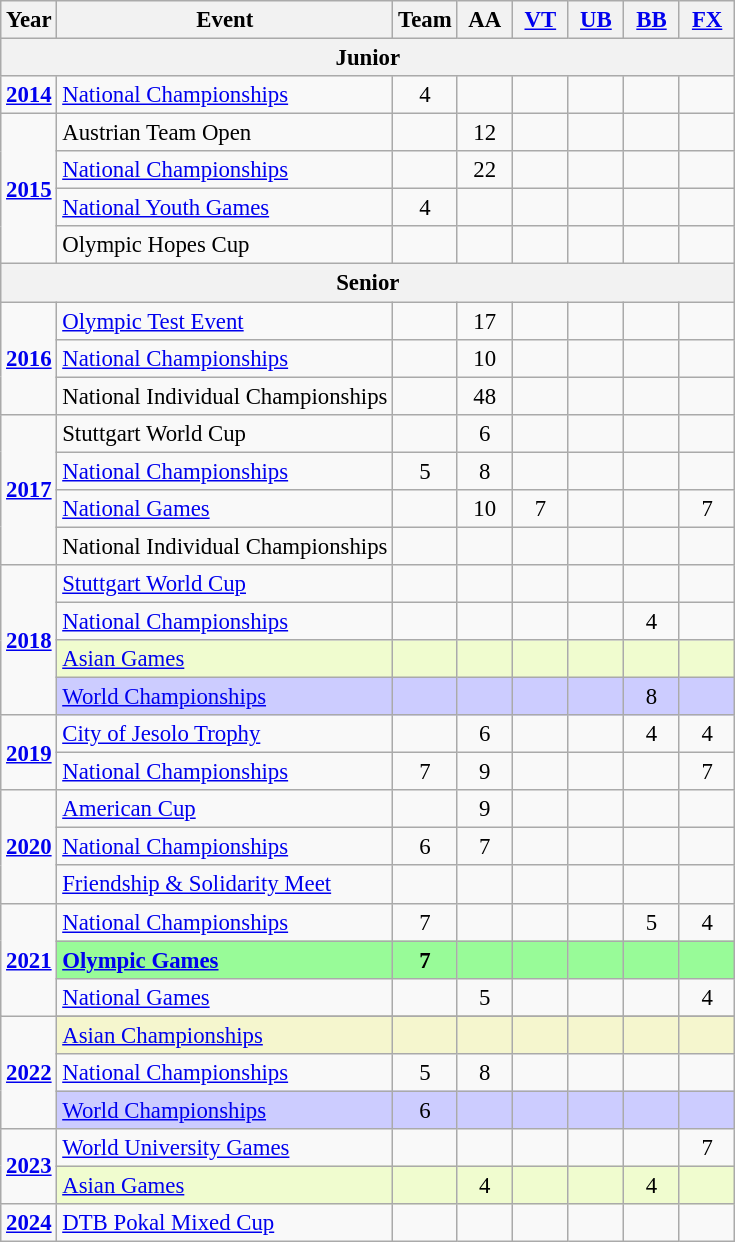<table class="wikitable" style="text-align:center; font-size:95%;">
<tr>
<th align=center>Year</th>
<th align=center>Event</th>
<th style="width:30px;">Team</th>
<th style="width:30px;">AA</th>
<th style="width:30px;"><a href='#'>VT</a></th>
<th style="width:30px;"><a href='#'>UB</a></th>
<th style="width:30px;"><a href='#'>BB</a></th>
<th style="width:30px;"><a href='#'>FX</a></th>
</tr>
<tr>
<th colspan="8"><strong>Junior</strong></th>
</tr>
<tr>
<td><strong><a href='#'>2014</a></strong></td>
<td align="left"><a href='#'>National Championships</a></td>
<td>4</td>
<td></td>
<td></td>
<td></td>
<td></td>
<td></td>
</tr>
<tr>
<td rowspan="4"><strong><a href='#'>2015</a></strong></td>
<td align="left">Austrian Team Open</td>
<td></td>
<td>12</td>
<td></td>
<td></td>
<td></td>
<td></td>
</tr>
<tr>
<td align="left"><a href='#'>National Championships</a></td>
<td></td>
<td>22</td>
<td></td>
<td></td>
<td></td>
<td></td>
</tr>
<tr>
<td align="left"><a href='#'>National Youth Games</a></td>
<td>4</td>
<td></td>
<td></td>
<td></td>
<td></td>
<td></td>
</tr>
<tr>
<td align="left">Olympic Hopes Cup</td>
<td></td>
<td></td>
<td></td>
<td></td>
<td></td>
<td></td>
</tr>
<tr>
<th colspan="8"><strong>Senior</strong></th>
</tr>
<tr>
<td rowspan="3"><strong><a href='#'>2016</a></strong></td>
<td align="left"><a href='#'>Olympic Test Event</a></td>
<td></td>
<td>17</td>
<td></td>
<td></td>
<td></td>
<td></td>
</tr>
<tr>
<td align="left"><a href='#'>National Championships</a></td>
<td></td>
<td>10</td>
<td></td>
<td></td>
<td></td>
<td></td>
</tr>
<tr>
<td align="left">National Individual Championships</td>
<td></td>
<td>48</td>
<td></td>
<td></td>
<td></td>
<td></td>
</tr>
<tr>
<td rowspan="4"><strong><a href='#'>2017</a></strong></td>
<td align="left">Stuttgart World Cup</td>
<td></td>
<td>6</td>
<td></td>
<td></td>
<td></td>
<td></td>
</tr>
<tr>
<td align="left"><a href='#'>National Championships</a></td>
<td>5</td>
<td>8</td>
<td></td>
<td></td>
<td></td>
<td></td>
</tr>
<tr>
<td align="left"><a href='#'>National Games</a></td>
<td></td>
<td>10</td>
<td>7</td>
<td></td>
<td></td>
<td>7</td>
</tr>
<tr>
<td align="left">National Individual Championships</td>
<td></td>
<td></td>
<td></td>
<td></td>
<td></td>
<td></td>
</tr>
<tr>
<td rowspan="4"><strong><a href='#'>2018</a></strong></td>
<td align="left"><a href='#'>Stuttgart World Cup</a></td>
<td></td>
<td></td>
<td></td>
<td></td>
<td></td>
<td></td>
</tr>
<tr>
<td align="left"><a href='#'>National Championships</a></td>
<td></td>
<td></td>
<td></td>
<td></td>
<td>4</td>
<td></td>
</tr>
<tr bgcolor=#f0fccf>
<td align=left><a href='#'>Asian Games</a></td>
<td></td>
<td></td>
<td></td>
<td></td>
<td></td>
<td></td>
</tr>
<tr bgcolor=#CCCCFF>
<td align="left"><a href='#'>World Championships</a></td>
<td></td>
<td></td>
<td></td>
<td></td>
<td>8</td>
<td></td>
</tr>
<tr>
<td rowspan="2"><strong><a href='#'>2019</a></strong></td>
<td align="left"><a href='#'>City of Jesolo Trophy</a></td>
<td></td>
<td>6</td>
<td></td>
<td></td>
<td>4</td>
<td>4</td>
</tr>
<tr>
<td align="left"><a href='#'>National Championships</a></td>
<td>7</td>
<td>9</td>
<td></td>
<td></td>
<td></td>
<td>7</td>
</tr>
<tr>
<td rowspan="3"><strong><a href='#'>2020</a></strong></td>
<td align=left><a href='#'>American Cup</a></td>
<td></td>
<td>9</td>
<td></td>
<td></td>
<td></td>
<td></td>
</tr>
<tr>
<td align = left><a href='#'>National Championships</a></td>
<td>6</td>
<td>7</td>
<td></td>
<td></td>
<td></td>
<td></td>
</tr>
<tr>
<td align=left><a href='#'>Friendship & Solidarity Meet</a></td>
<td></td>
<td></td>
<td></td>
<td></td>
<td></td>
<td></td>
</tr>
<tr>
<td rowspan="3"><strong><a href='#'>2021</a></strong></td>
<td align = left><a href='#'>National Championships</a></td>
<td>7</td>
<td></td>
<td></td>
<td></td>
<td>5</td>
<td>4</td>
</tr>
<tr bgcolor=98FB98>
<td align=left><strong><a href='#'>Olympic Games</a></strong></td>
<td><strong>7</strong></td>
<td></td>
<td></td>
<td></td>
<td></td>
<td></td>
</tr>
<tr>
<td align=left><a href='#'>National Games</a></td>
<td></td>
<td>5</td>
<td></td>
<td></td>
<td></td>
<td>4</td>
</tr>
<tr>
<td rowspan="4"><strong><a href='#'>2022</a></strong></td>
</tr>
<tr bgcolor=#F5F6CE>
<td align=left><a href='#'>Asian Championships</a></td>
<td></td>
<td></td>
<td></td>
<td></td>
<td></td>
<td></td>
</tr>
<tr>
<td align=left><a href='#'>National Championships</a></td>
<td>5</td>
<td>8</td>
<td></td>
<td></td>
<td></td>
<td></td>
</tr>
<tr bgcolor=#CCCCFF>
<td align=left><a href='#'>World Championships</a></td>
<td>6</td>
<td></td>
<td></td>
<td></td>
<td></td>
<td></td>
</tr>
<tr>
<td rowspan="2"><strong><a href='#'>2023</a></strong></td>
<td align=left><a href='#'>World University Games</a></td>
<td></td>
<td></td>
<td></td>
<td></td>
<td></td>
<td>7</td>
</tr>
<tr bgcolor=#f0fccf>
<td align=left><a href='#'>Asian Games</a></td>
<td></td>
<td>4</td>
<td></td>
<td></td>
<td>4</td>
<td></td>
</tr>
<tr>
<td rowspan="1"><strong><a href='#'>2024</a></strong></td>
<td align=left><a href='#'>DTB Pokal Mixed Cup</a></td>
<td></td>
<td></td>
<td></td>
<td></td>
<td></td>
<td></td>
</tr>
</table>
